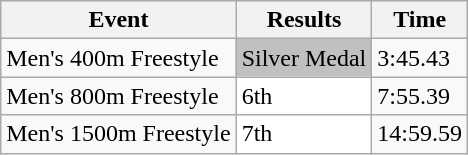<table class="wikitable">
<tr>
<th>Event</th>
<th>Results</th>
<th>Time</th>
</tr>
<tr>
<td>Men's 400m Freestyle</td>
<td bgcolor="silver">Silver Medal</td>
<td>3:45.43</td>
</tr>
<tr>
<td>Men's 800m Freestyle</td>
<td bgcolor="white">6th</td>
<td>7:55.39</td>
</tr>
<tr>
<td>Men's 1500m Freestyle</td>
<td bgcolor="white">7th</td>
<td>14:59.59</td>
</tr>
</table>
